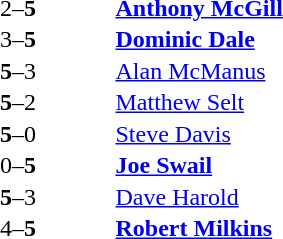<table width="100%" cellspacing="1">
<tr>
<th width=45%></th>
<th width=10%></th>
<th width=45%></th>
</tr>
<tr>
<td></td>
<td align=center>2–<strong>5</strong></td>
<td> <strong><a href='#'>Anthony McGill</a></strong></td>
</tr>
<tr>
<td></td>
<td align=center>3–<strong>5</strong></td>
<td> <strong><a href='#'>Dominic Dale</a></strong></td>
</tr>
<tr>
<td><strong></strong></td>
<td align=center><strong>5</strong>–3</td>
<td> <a href='#'>Alan McManus</a></td>
</tr>
<tr>
<td><strong></strong></td>
<td align=center><strong>5</strong>–2</td>
<td> <a href='#'>Matthew Selt</a></td>
</tr>
<tr>
<td><strong></strong></td>
<td align=center><strong>5</strong>–0</td>
<td> <a href='#'>Steve Davis</a></td>
</tr>
<tr>
<td></td>
<td align=center>0–<strong>5</strong></td>
<td> <strong><a href='#'>Joe Swail</a></strong></td>
</tr>
<tr>
<td><strong></strong></td>
<td align=center><strong>5</strong>–3</td>
<td> <a href='#'>Dave Harold</a></td>
</tr>
<tr>
<td></td>
<td align=center>4–<strong>5</strong></td>
<td> <strong><a href='#'>Robert Milkins</a></strong></td>
</tr>
</table>
